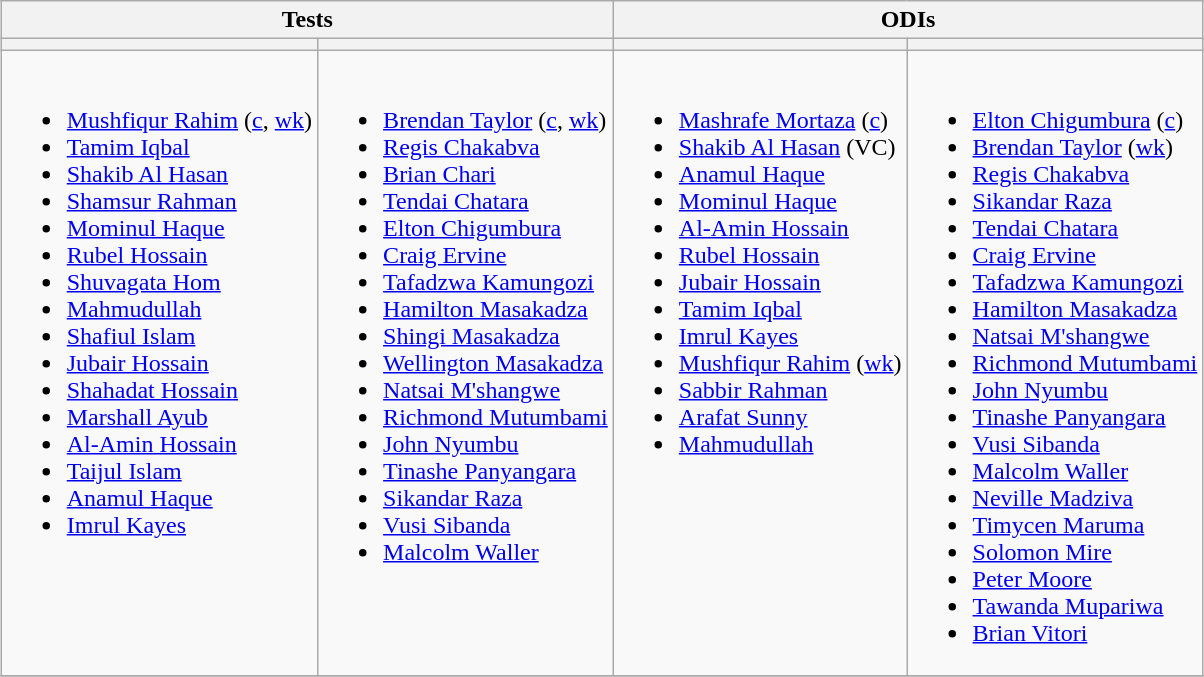<table class="wikitable" style="text-align:left; margin:auto">
<tr>
<th colspan=2>Tests</th>
<th colspan=2>ODIs</th>
</tr>
<tr>
<th></th>
<th></th>
<th></th>
<th></th>
</tr>
<tr>
<td valign=top><br><ul><li><a href='#'>Mushfiqur Rahim</a> (<a href='#'>c</a>, <a href='#'>wk</a>)</li><li><a href='#'>Tamim Iqbal</a></li><li><a href='#'>Shakib Al Hasan</a></li><li><a href='#'>Shamsur Rahman</a></li><li><a href='#'>Mominul Haque</a></li><li><a href='#'>Rubel Hossain</a></li><li><a href='#'>Shuvagata Hom</a></li><li><a href='#'>Mahmudullah</a></li><li><a href='#'>Shafiul Islam</a></li><li><a href='#'>Jubair Hossain</a></li><li><a href='#'>Shahadat Hossain</a></li><li><a href='#'>Marshall Ayub</a></li><li><a href='#'>Al-Amin Hossain</a></li><li><a href='#'>Taijul Islam</a></li><li><a href='#'>Anamul Haque</a></li><li><a href='#'>Imrul Kayes</a></li></ul></td>
<td valign=top><br><ul><li><a href='#'>Brendan Taylor</a> (<a href='#'>c</a>, <a href='#'>wk</a>)</li><li><a href='#'>Regis Chakabva</a></li><li><a href='#'>Brian Chari</a></li><li><a href='#'>Tendai Chatara</a></li><li><a href='#'>Elton Chigumbura</a></li><li><a href='#'>Craig Ervine</a></li><li><a href='#'>Tafadzwa Kamungozi</a></li><li><a href='#'>Hamilton Masakadza</a></li><li><a href='#'>Shingi Masakadza</a></li><li><a href='#'>Wellington Masakadza</a></li><li><a href='#'>Natsai M'shangwe</a></li><li><a href='#'>Richmond Mutumbami</a></li><li><a href='#'>John Nyumbu</a></li><li><a href='#'>Tinashe Panyangara</a></li><li><a href='#'>Sikandar Raza</a></li><li><a href='#'>Vusi Sibanda</a></li><li><a href='#'>Malcolm Waller</a></li></ul></td>
<td valign=top><br><ul><li><a href='#'>Mashrafe Mortaza</a> (<a href='#'>c</a>)</li><li><a href='#'>Shakib Al Hasan</a> (VC)</li><li><a href='#'>Anamul Haque</a></li><li><a href='#'>Mominul Haque</a></li><li><a href='#'>Al-Amin Hossain</a></li><li><a href='#'>Rubel Hossain</a></li><li><a href='#'>Jubair Hossain</a></li><li><a href='#'>Tamim Iqbal</a></li><li><a href='#'>Imrul Kayes</a></li><li><a href='#'>Mushfiqur Rahim</a> (<a href='#'>wk</a>)</li><li><a href='#'>Sabbir Rahman</a></li><li><a href='#'>Arafat Sunny</a></li><li><a href='#'>Mahmudullah</a></li></ul></td>
<td valign=top><br><ul><li><a href='#'>Elton Chigumbura</a> (<a href='#'>c</a>)</li><li><a href='#'>Brendan Taylor</a> (<a href='#'>wk</a>)</li><li><a href='#'>Regis Chakabva</a></li><li><a href='#'>Sikandar Raza</a></li><li><a href='#'>Tendai Chatara</a></li><li><a href='#'>Craig Ervine</a></li><li><a href='#'>Tafadzwa Kamungozi</a></li><li><a href='#'>Hamilton Masakadza</a></li><li><a href='#'>Natsai M'shangwe</a></li><li><a href='#'>Richmond Mutumbami</a></li><li><a href='#'>John Nyumbu</a></li><li><a href='#'>Tinashe Panyangara</a></li><li><a href='#'>Vusi Sibanda</a></li><li><a href='#'>Malcolm Waller</a></li><li><a href='#'>Neville Madziva</a></li><li><a href='#'>Timycen Maruma</a></li><li><a href='#'>Solomon Mire</a></li><li><a href='#'>Peter Moore</a></li><li><a href='#'>Tawanda Mupariwa</a></li><li><a href='#'>Brian Vitori</a></li></ul></td>
</tr>
<tr>
</tr>
</table>
